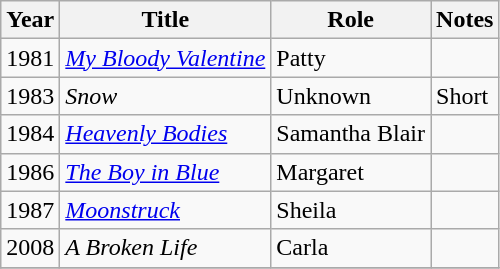<table class="wikitable sortable">
<tr>
<th>Year</th>
<th>Title</th>
<th>Role</th>
<th class="unsortable">Notes</th>
</tr>
<tr>
<td>1981</td>
<td><em><a href='#'>My Bloody Valentine</a></em></td>
<td>Patty</td>
<td></td>
</tr>
<tr>
<td>1983</td>
<td><em>Snow</em></td>
<td>Unknown</td>
<td>Short</td>
</tr>
<tr>
<td>1984</td>
<td><em><a href='#'>Heavenly Bodies</a></em></td>
<td>Samantha Blair</td>
<td></td>
</tr>
<tr>
<td>1986</td>
<td data-sort-value="Boy in Blue, The"><em><a href='#'>The Boy in Blue</a></em></td>
<td>Margaret</td>
<td></td>
</tr>
<tr>
<td>1987</td>
<td><em><a href='#'>Moonstruck</a></em></td>
<td>Sheila</td>
<td></td>
</tr>
<tr>
<td>2008</td>
<td data-sort-value="Broken Life, A"><em>A Broken Life</em></td>
<td>Carla</td>
<td></td>
</tr>
<tr>
</tr>
</table>
